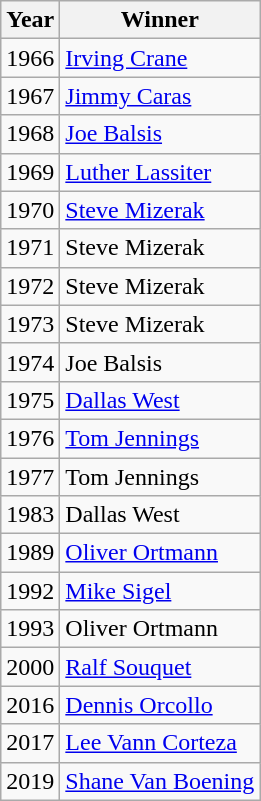<table class="wikitable sortable">
<tr>
<th>Year</th>
<th>Winner</th>
</tr>
<tr>
<td>1966</td>
<td> <a href='#'>Irving Crane</a></td>
</tr>
<tr>
<td>1967</td>
<td> <a href='#'>Jimmy Caras</a></td>
</tr>
<tr>
<td>1968</td>
<td> <a href='#'>Joe Balsis</a></td>
</tr>
<tr>
<td>1969</td>
<td> <a href='#'>Luther Lassiter</a></td>
</tr>
<tr>
<td>1970</td>
<td> <a href='#'>Steve Mizerak</a></td>
</tr>
<tr>
<td>1971</td>
<td> Steve Mizerak</td>
</tr>
<tr>
<td>1972</td>
<td> Steve Mizerak</td>
</tr>
<tr>
<td>1973</td>
<td> Steve Mizerak</td>
</tr>
<tr>
<td>1974</td>
<td> Joe Balsis</td>
</tr>
<tr>
<td>1975</td>
<td> <a href='#'>Dallas West</a></td>
</tr>
<tr>
<td>1976</td>
<td> <a href='#'>Tom Jennings</a></td>
</tr>
<tr>
<td>1977</td>
<td> Tom Jennings</td>
</tr>
<tr>
<td>1983</td>
<td> Dallas West</td>
</tr>
<tr>
<td>1989</td>
<td> <a href='#'>Oliver Ortmann</a></td>
</tr>
<tr>
<td>1992</td>
<td> <a href='#'>Mike Sigel</a></td>
</tr>
<tr>
<td>1993</td>
<td> Oliver Ortmann</td>
</tr>
<tr>
<td>2000</td>
<td> <a href='#'>Ralf Souquet</a></td>
</tr>
<tr>
<td>2016</td>
<td> <a href='#'>Dennis Orcollo</a></td>
</tr>
<tr>
<td>2017</td>
<td> <a href='#'>Lee Vann Corteza</a></td>
</tr>
<tr>
<td>2019</td>
<td> <a href='#'>Shane Van Boening</a></td>
</tr>
</table>
